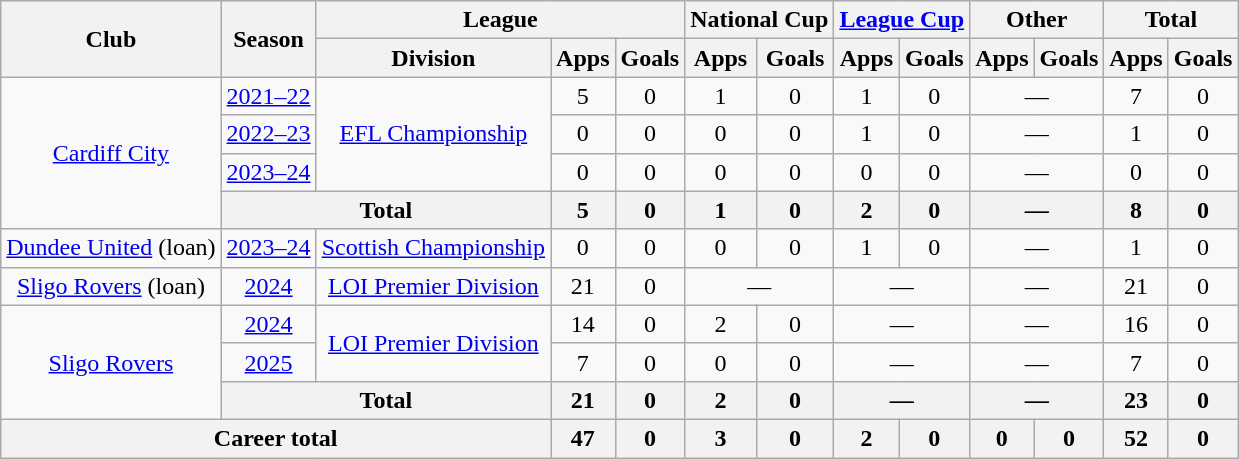<table class="wikitable" style="text-align:center">
<tr>
<th rowspan=2>Club</th>
<th rowspan=2>Season</th>
<th colspan=3>League</th>
<th colspan=2>National Cup</th>
<th colspan=2><a href='#'>League Cup</a></th>
<th colspan=2>Other</th>
<th colspan=2>Total</th>
</tr>
<tr>
<th>Division</th>
<th>Apps</th>
<th>Goals</th>
<th>Apps</th>
<th>Goals</th>
<th>Apps</th>
<th>Goals</th>
<th>Apps</th>
<th>Goals</th>
<th>Apps</th>
<th>Goals</th>
</tr>
<tr>
<td rowspan="4"><a href='#'>Cardiff City</a></td>
<td><a href='#'>2021–22</a></td>
<td rowspan="3"><a href='#'>EFL Championship</a></td>
<td>5</td>
<td>0</td>
<td>1</td>
<td>0</td>
<td>1</td>
<td>0</td>
<td colspan=2>—</td>
<td>7</td>
<td>0</td>
</tr>
<tr>
<td><a href='#'>2022–23</a></td>
<td>0</td>
<td>0</td>
<td>0</td>
<td>0</td>
<td>1</td>
<td>0</td>
<td colspan=2>—</td>
<td>1</td>
<td>0</td>
</tr>
<tr>
<td><a href='#'>2023–24</a></td>
<td>0</td>
<td>0</td>
<td>0</td>
<td>0</td>
<td>0</td>
<td>0</td>
<td colspan=2>—</td>
<td>0</td>
<td>0</td>
</tr>
<tr>
<th colspan=2>Total</th>
<th>5</th>
<th>0</th>
<th>1</th>
<th>0</th>
<th>2</th>
<th>0</th>
<th colspan=2>—</th>
<th>8</th>
<th>0</th>
</tr>
<tr>
<td><a href='#'>Dundee United</a> (loan)</td>
<td><a href='#'>2023–24</a></td>
<td><a href='#'>Scottish Championship</a></td>
<td>0</td>
<td>0</td>
<td>0</td>
<td>0</td>
<td>1</td>
<td>0</td>
<td colspan=2>—</td>
<td>1</td>
<td>0</td>
</tr>
<tr>
<td><a href='#'>Sligo Rovers</a> (loan)</td>
<td><a href='#'>2024</a></td>
<td><a href='#'>LOI Premier Division</a></td>
<td>21</td>
<td>0</td>
<td colspan=2>—</td>
<td colspan=2>—</td>
<td colspan=2>—</td>
<td>21</td>
<td>0</td>
</tr>
<tr>
<td rowspan="3"><a href='#'>Sligo Rovers</a></td>
<td><a href='#'>2024</a></td>
<td rowspan="2"><a href='#'>LOI Premier Division</a></td>
<td>14</td>
<td>0</td>
<td>2</td>
<td>0</td>
<td colspan=2>—</td>
<td colspan=2>—</td>
<td>16</td>
<td>0</td>
</tr>
<tr>
<td><a href='#'>2025</a></td>
<td>7</td>
<td>0</td>
<td>0</td>
<td>0</td>
<td colspan=2>—</td>
<td colspan=2>—</td>
<td>7</td>
<td>0</td>
</tr>
<tr>
<th colspan=2>Total</th>
<th>21</th>
<th>0</th>
<th>2</th>
<th>0</th>
<th colspan=2>—</th>
<th colspan=2>—</th>
<th>23</th>
<th>0</th>
</tr>
<tr>
<th colspan=3>Career total</th>
<th>47</th>
<th>0</th>
<th>3</th>
<th>0</th>
<th>2</th>
<th>0</th>
<th>0</th>
<th>0</th>
<th>52</th>
<th>0</th>
</tr>
</table>
